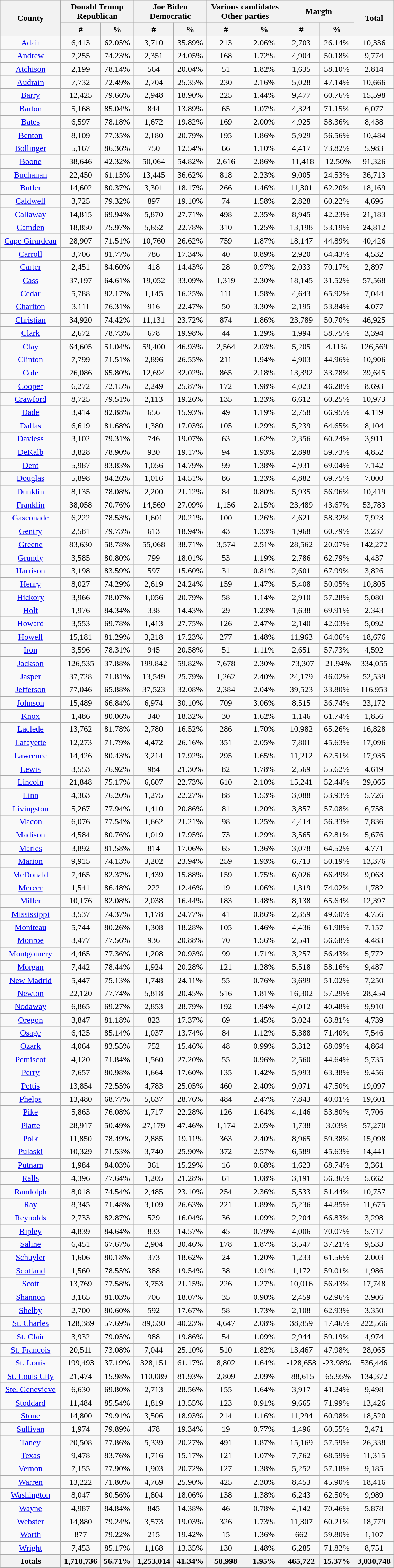<table width="60%" class="wikitable sortable">
<tr>
<th rowspan="2">County</th>
<th colspan="2">Donald Trump<br>Republican</th>
<th colspan="2">Joe Biden<br>Democratic</th>
<th colspan="2">Various candidates<br>Other parties</th>
<th colspan="2">Margin</th>
<th rowspan="2">Total</th>
</tr>
<tr>
<th style="text-align:center;" data-sort-type="number">#</th>
<th style="text-align:center;" data-sort-type="number">%</th>
<th style="text-align:center;" data-sort-type="number">#</th>
<th style="text-align:center;" data-sort-type="number">%</th>
<th style="text-align:center;" data-sort-type="number">#</th>
<th style="text-align:center;" data-sort-type="number">%</th>
<th style="text-align:center;" data-sort-type="number">#</th>
<th style="text-align:center;" data-sort-type="number">%</th>
</tr>
<tr style="text-align:center;">
<td><a href='#'>Adair</a></td>
<td>6,413</td>
<td>62.05%</td>
<td>3,710</td>
<td>35.89%</td>
<td>213</td>
<td>2.06%</td>
<td>2,703</td>
<td>26.14%</td>
<td>10,336</td>
</tr>
<tr style="text-align:center;">
<td><a href='#'>Andrew</a></td>
<td>7,255</td>
<td>74.23%</td>
<td>2,351</td>
<td>24.05%</td>
<td>168</td>
<td>1.72%</td>
<td>4,904</td>
<td>50.18%</td>
<td>9,774</td>
</tr>
<tr style="text-align:center;">
<td><a href='#'>Atchison</a></td>
<td>2,199</td>
<td>78.14%</td>
<td>564</td>
<td>20.04%</td>
<td>51</td>
<td>1.82%</td>
<td>1,635</td>
<td>58.10%</td>
<td>2,814</td>
</tr>
<tr style="text-align:center;">
<td><a href='#'>Audrain</a></td>
<td>7,732</td>
<td>72.49%</td>
<td>2,704</td>
<td>25.35%</td>
<td>230</td>
<td>2.16%</td>
<td>5,028</td>
<td>47.14%</td>
<td>10,666</td>
</tr>
<tr style="text-align:center;">
<td><a href='#'>Barry</a></td>
<td>12,425</td>
<td>79.66%</td>
<td>2,948</td>
<td>18.90%</td>
<td>225</td>
<td>1.44%</td>
<td>9,477</td>
<td>60.76%</td>
<td>15,598</td>
</tr>
<tr style="text-align:center;">
<td><a href='#'>Barton</a></td>
<td>5,168</td>
<td>85.04%</td>
<td>844</td>
<td>13.89%</td>
<td>65</td>
<td>1.07%</td>
<td>4,324</td>
<td>71.15%</td>
<td>6,077</td>
</tr>
<tr style="text-align:center;">
<td><a href='#'>Bates</a></td>
<td>6,597</td>
<td>78.18%</td>
<td>1,672</td>
<td>19.82%</td>
<td>169</td>
<td>2.00%</td>
<td>4,925</td>
<td>58.36%</td>
<td>8,438</td>
</tr>
<tr style="text-align:center;">
<td><a href='#'>Benton</a></td>
<td>8,109</td>
<td>77.35%</td>
<td>2,180</td>
<td>20.79%</td>
<td>195</td>
<td>1.86%</td>
<td>5,929</td>
<td>56.56%</td>
<td>10,484</td>
</tr>
<tr style="text-align:center;">
<td><a href='#'>Bollinger</a></td>
<td>5,167</td>
<td>86.36%</td>
<td>750</td>
<td>12.54%</td>
<td>66</td>
<td>1.10%</td>
<td>4,417</td>
<td>73.82%</td>
<td>5,983</td>
</tr>
<tr style="text-align:center;">
<td><a href='#'>Boone</a></td>
<td>38,646</td>
<td>42.32%</td>
<td>50,064</td>
<td>54.82%</td>
<td>2,616</td>
<td>2.86%</td>
<td>-11,418</td>
<td>-12.50%</td>
<td>91,326</td>
</tr>
<tr style="text-align:center;">
<td><a href='#'>Buchanan</a></td>
<td>22,450</td>
<td>61.15%</td>
<td>13,445</td>
<td>36.62%</td>
<td>818</td>
<td>2.23%</td>
<td>9,005</td>
<td>24.53%</td>
<td>36,713</td>
</tr>
<tr style="text-align:center;">
<td><a href='#'>Butler</a></td>
<td>14,602</td>
<td>80.37%</td>
<td>3,301</td>
<td>18.17%</td>
<td>266</td>
<td>1.46%</td>
<td>11,301</td>
<td>62.20%</td>
<td>18,169</td>
</tr>
<tr style="text-align:center;">
<td><a href='#'>Caldwell</a></td>
<td>3,725</td>
<td>79.32%</td>
<td>897</td>
<td>19.10%</td>
<td>74</td>
<td>1.58%</td>
<td>2,828</td>
<td>60.22%</td>
<td>4,696</td>
</tr>
<tr style="text-align:center;">
<td><a href='#'>Callaway</a></td>
<td>14,815</td>
<td>69.94%</td>
<td>5,870</td>
<td>27.71%</td>
<td>498</td>
<td>2.35%</td>
<td>8,945</td>
<td>42.23%</td>
<td>21,183</td>
</tr>
<tr style="text-align:center;">
<td><a href='#'>Camden</a></td>
<td>18,850</td>
<td>75.97%</td>
<td>5,652</td>
<td>22.78%</td>
<td>310</td>
<td>1.25%</td>
<td>13,198</td>
<td>53.19%</td>
<td>24,812</td>
</tr>
<tr style="text-align:center;">
<td><a href='#'>Cape Girardeau</a></td>
<td>28,907</td>
<td>71.51%</td>
<td>10,760</td>
<td>26.62%</td>
<td>759</td>
<td>1.87%</td>
<td>18,147</td>
<td>44.89%</td>
<td>40,426</td>
</tr>
<tr style="text-align:center;">
<td><a href='#'>Carroll</a></td>
<td>3,706</td>
<td>81.77%</td>
<td>786</td>
<td>17.34%</td>
<td>40</td>
<td>0.89%</td>
<td>2,920</td>
<td>64.43%</td>
<td>4,532</td>
</tr>
<tr style="text-align:center;">
<td><a href='#'>Carter</a></td>
<td>2,451</td>
<td>84.60%</td>
<td>418</td>
<td>14.43%</td>
<td>28</td>
<td>0.97%</td>
<td>2,033</td>
<td>70.17%</td>
<td>2,897</td>
</tr>
<tr style="text-align:center;">
<td><a href='#'>Cass</a></td>
<td>37,197</td>
<td>64.61%</td>
<td>19,052</td>
<td>33.09%</td>
<td>1,319</td>
<td>2.30%</td>
<td>18,145</td>
<td>31.52%</td>
<td>57,568</td>
</tr>
<tr style="text-align:center;">
<td><a href='#'>Cedar</a></td>
<td>5,788</td>
<td>82.17%</td>
<td>1,145</td>
<td>16.25%</td>
<td>111</td>
<td>1.58%</td>
<td>4,643</td>
<td>65.92%</td>
<td>7,044</td>
</tr>
<tr style="text-align:center;">
<td><a href='#'>Chariton</a></td>
<td>3,111</td>
<td>76.31%</td>
<td>916</td>
<td>22.47%</td>
<td>50</td>
<td>3.30%</td>
<td>2,195</td>
<td>53.84%</td>
<td>4,077</td>
</tr>
<tr style="text-align:center;">
<td><a href='#'>Christian</a></td>
<td>34,920</td>
<td>74.42%</td>
<td>11,131</td>
<td>23.72%</td>
<td>874</td>
<td>1.86%</td>
<td>23,789</td>
<td>50.70%</td>
<td>46,925</td>
</tr>
<tr style="text-align:center;">
<td><a href='#'>Clark</a></td>
<td>2,672</td>
<td>78.73%</td>
<td>678</td>
<td>19.98%</td>
<td>44</td>
<td>1.29%</td>
<td>1,994</td>
<td>58.75%</td>
<td>3,394</td>
</tr>
<tr style="text-align:center;">
<td><a href='#'>Clay</a></td>
<td>64,605</td>
<td>51.04%</td>
<td>59,400</td>
<td>46.93%</td>
<td>2,564</td>
<td>2.03%</td>
<td>5,205</td>
<td>4.11%</td>
<td>126,569</td>
</tr>
<tr style="text-align:center;">
<td><a href='#'>Clinton</a></td>
<td>7,799</td>
<td>71.51%</td>
<td>2,896</td>
<td>26.55%</td>
<td>211</td>
<td>1.94%</td>
<td>4,903</td>
<td>44.96%</td>
<td>10,906</td>
</tr>
<tr style="text-align:center;">
<td><a href='#'>Cole</a></td>
<td>26,086</td>
<td>65.80%</td>
<td>12,694</td>
<td>32.02%</td>
<td>865</td>
<td>2.18%</td>
<td>13,392</td>
<td>33.78%</td>
<td>39,645</td>
</tr>
<tr style="text-align:center;">
<td><a href='#'>Cooper</a></td>
<td>6,272</td>
<td>72.15%</td>
<td>2,249</td>
<td>25.87%</td>
<td>172</td>
<td>1.98%</td>
<td>4,023</td>
<td>46.28%</td>
<td>8,693</td>
</tr>
<tr style="text-align:center;">
<td><a href='#'>Crawford</a></td>
<td>8,725</td>
<td>79.51%</td>
<td>2,113</td>
<td>19.26%</td>
<td>135</td>
<td>1.23%</td>
<td>6,612</td>
<td>60.25%</td>
<td>10,973</td>
</tr>
<tr style="text-align:center;">
<td><a href='#'>Dade</a></td>
<td>3,414</td>
<td>82.88%</td>
<td>656</td>
<td>15.93%</td>
<td>49</td>
<td>1.19%</td>
<td>2,758</td>
<td>66.95%</td>
<td>4,119</td>
</tr>
<tr style="text-align:center;">
<td><a href='#'>Dallas</a></td>
<td>6,619</td>
<td>81.68%</td>
<td>1,380</td>
<td>17.03%</td>
<td>105</td>
<td>1.29%</td>
<td>5,239</td>
<td>64.65%</td>
<td>8,104</td>
</tr>
<tr style="text-align:center;">
<td><a href='#'>Daviess</a></td>
<td>3,102</td>
<td>79.31%</td>
<td>746</td>
<td>19.07%</td>
<td>63</td>
<td>1.62%</td>
<td>2,356</td>
<td>60.24%</td>
<td>3,911</td>
</tr>
<tr style="text-align:center;">
<td><a href='#'>DeKalb</a></td>
<td>3,828</td>
<td>78.90%</td>
<td>930</td>
<td>19.17%</td>
<td>94</td>
<td>1.93%</td>
<td>2,898</td>
<td>59.73%</td>
<td>4,852</td>
</tr>
<tr style="text-align:center;">
<td><a href='#'>Dent</a></td>
<td>5,987</td>
<td>83.83%</td>
<td>1,056</td>
<td>14.79%</td>
<td>99</td>
<td>1.38%</td>
<td>4,931</td>
<td>69.04%</td>
<td>7,142</td>
</tr>
<tr style="text-align:center;">
<td><a href='#'>Douglas</a></td>
<td>5,898</td>
<td>84.26%</td>
<td>1,016</td>
<td>14.51%</td>
<td>86</td>
<td>1.23%</td>
<td>4,882</td>
<td>69.75%</td>
<td>7,000</td>
</tr>
<tr style="text-align:center;">
<td><a href='#'>Dunklin</a></td>
<td>8,135</td>
<td>78.08%</td>
<td>2,200</td>
<td>21.12%</td>
<td>84</td>
<td>0.80%</td>
<td>5,935</td>
<td>56.96%</td>
<td>10,419</td>
</tr>
<tr style="text-align:center;">
<td><a href='#'>Franklin</a></td>
<td>38,058</td>
<td>70.76%</td>
<td>14,569</td>
<td>27.09%</td>
<td>1,156</td>
<td>2.15%</td>
<td>23,489</td>
<td>43.67%</td>
<td>53,783</td>
</tr>
<tr style="text-align:center;">
<td><a href='#'>Gasconade</a></td>
<td>6,222</td>
<td>78.53%</td>
<td>1,601</td>
<td>20.21%</td>
<td>100</td>
<td>1.26%</td>
<td>4,621</td>
<td>58.32%</td>
<td>7,923</td>
</tr>
<tr style="text-align:center;">
<td><a href='#'>Gentry</a></td>
<td>2,581</td>
<td>79.73%</td>
<td>613</td>
<td>18.94%</td>
<td>43</td>
<td>1.33%</td>
<td>1,968</td>
<td>60.79%</td>
<td>3,237</td>
</tr>
<tr style="text-align:center;">
<td><a href='#'>Greene</a></td>
<td>83,630</td>
<td>58.78%</td>
<td>55,068</td>
<td>38.71%</td>
<td>3,574</td>
<td>2.51%</td>
<td>28,562</td>
<td>20.07%</td>
<td>142,272</td>
</tr>
<tr style="text-align:center;">
<td><a href='#'>Grundy</a></td>
<td>3,585</td>
<td>80.80%</td>
<td>799</td>
<td>18.01%</td>
<td>53</td>
<td>1.19%</td>
<td>2,786</td>
<td>62.79%</td>
<td>4,437</td>
</tr>
<tr style="text-align:center;">
<td><a href='#'>Harrison</a></td>
<td>3,198</td>
<td>83.59%</td>
<td>597</td>
<td>15.60%</td>
<td>31</td>
<td>0.81%</td>
<td>2,601</td>
<td>67.99%</td>
<td>3,826</td>
</tr>
<tr style="text-align:center;">
<td><a href='#'>Henry</a></td>
<td>8,027</td>
<td>74.29%</td>
<td>2,619</td>
<td>24.24%</td>
<td>159</td>
<td>1.47%</td>
<td>5,408</td>
<td>50.05%</td>
<td>10,805</td>
</tr>
<tr style="text-align:center;">
<td><a href='#'>Hickory</a></td>
<td>3,966</td>
<td>78.07%</td>
<td>1,056</td>
<td>20.79%</td>
<td>58</td>
<td>1.14%</td>
<td>2,910</td>
<td>57.28%</td>
<td>5,080</td>
</tr>
<tr style="text-align:center;">
<td><a href='#'>Holt</a></td>
<td>1,976</td>
<td>84.34%</td>
<td>338</td>
<td>14.43%</td>
<td>29</td>
<td>1.23%</td>
<td>1,638</td>
<td>69.91%</td>
<td>2,343</td>
</tr>
<tr style="text-align:center;">
<td><a href='#'>Howard</a></td>
<td>3,553</td>
<td>69.78%</td>
<td>1,413</td>
<td>27.75%</td>
<td>126</td>
<td>2.47%</td>
<td>2,140</td>
<td>42.03%</td>
<td>5,092</td>
</tr>
<tr style="text-align:center;">
<td><a href='#'>Howell</a></td>
<td>15,181</td>
<td>81.29%</td>
<td>3,218</td>
<td>17.23%</td>
<td>277</td>
<td>1.48%</td>
<td>11,963</td>
<td>64.06%</td>
<td>18,676</td>
</tr>
<tr style="text-align:center;">
<td><a href='#'>Iron</a></td>
<td>3,596</td>
<td>78.31%</td>
<td>945</td>
<td>20.58%</td>
<td>51</td>
<td>1.11%</td>
<td>2,651</td>
<td>57.73%</td>
<td>4,592</td>
</tr>
<tr style="text-align:center;">
<td><a href='#'>Jackson</a></td>
<td>126,535</td>
<td>37.88%</td>
<td>199,842</td>
<td>59.82%</td>
<td>7,678</td>
<td>2.30%</td>
<td>-73,307</td>
<td>-21.94%</td>
<td>334,055</td>
</tr>
<tr style="text-align:center;">
<td><a href='#'>Jasper</a></td>
<td>37,728</td>
<td>71.81%</td>
<td>13,549</td>
<td>25.79%</td>
<td>1,262</td>
<td>2.40%</td>
<td>24,179</td>
<td>46.02%</td>
<td>52,539</td>
</tr>
<tr style="text-align:center;">
<td><a href='#'>Jefferson</a></td>
<td>77,046</td>
<td>65.88%</td>
<td>37,523</td>
<td>32.08%</td>
<td>2,384</td>
<td>2.04%</td>
<td>39,523</td>
<td>33.80%</td>
<td>116,953</td>
</tr>
<tr style="text-align:center;">
<td><a href='#'>Johnson</a></td>
<td>15,489</td>
<td>66.84%</td>
<td>6,974</td>
<td>30.10%</td>
<td>709</td>
<td>3.06%</td>
<td>8,515</td>
<td>36.74%</td>
<td>23,172</td>
</tr>
<tr style="text-align:center;">
<td><a href='#'>Knox</a></td>
<td>1,486</td>
<td>80.06%</td>
<td>340</td>
<td>18.32%</td>
<td>30</td>
<td>1.62%</td>
<td>1,146</td>
<td>61.74%</td>
<td>1,856</td>
</tr>
<tr style="text-align:center;">
<td><a href='#'>Laclede</a></td>
<td>13,762</td>
<td>81.78%</td>
<td>2,780</td>
<td>16.52%</td>
<td>286</td>
<td>1.70%</td>
<td>10,982</td>
<td>65.26%</td>
<td>16,828</td>
</tr>
<tr style="text-align:center;">
<td><a href='#'>Lafayette</a></td>
<td>12,273</td>
<td>71.79%</td>
<td>4,472</td>
<td>26.16%</td>
<td>351</td>
<td>2.05%</td>
<td>7,801</td>
<td>45.63%</td>
<td>17,096</td>
</tr>
<tr style="text-align:center;">
<td><a href='#'>Lawrence</a></td>
<td>14,426</td>
<td>80.43%</td>
<td>3,214</td>
<td>17.92%</td>
<td>295</td>
<td>1.65%</td>
<td>11,212</td>
<td>62.51%</td>
<td>17,935</td>
</tr>
<tr style="text-align:center;">
<td><a href='#'>Lewis</a></td>
<td>3,553</td>
<td>76.92%</td>
<td>984</td>
<td>21.30%</td>
<td>82</td>
<td>1.78%</td>
<td>2,569</td>
<td>55.62%</td>
<td>4,619</td>
</tr>
<tr style="text-align:center;">
<td><a href='#'>Lincoln</a></td>
<td>21,848</td>
<td>75.17%</td>
<td>6,607</td>
<td>22.73%</td>
<td>610</td>
<td>2.10%</td>
<td>15,241</td>
<td>52.44%</td>
<td>29,065</td>
</tr>
<tr style="text-align:center;">
<td><a href='#'>Linn</a></td>
<td>4,363</td>
<td>76.20%</td>
<td>1,275</td>
<td>22.27%</td>
<td>88</td>
<td>1.53%</td>
<td>3,088</td>
<td>53.93%</td>
<td>5,726</td>
</tr>
<tr style="text-align:center;">
<td><a href='#'>Livingston</a></td>
<td>5,267</td>
<td>77.94%</td>
<td>1,410</td>
<td>20.86%</td>
<td>81</td>
<td>1.20%</td>
<td>3,857</td>
<td>57.08%</td>
<td>6,758</td>
</tr>
<tr style="text-align:center;">
<td><a href='#'>Macon</a></td>
<td>6,076</td>
<td>77.54%</td>
<td>1,662</td>
<td>21.21%</td>
<td>98</td>
<td>1.25%</td>
<td>4,414</td>
<td>56.33%</td>
<td>7,836</td>
</tr>
<tr style="text-align:center;">
<td><a href='#'>Madison</a></td>
<td>4,584</td>
<td>80.76%</td>
<td>1,019</td>
<td>17.95%</td>
<td>73</td>
<td>1.29%</td>
<td>3,565</td>
<td>62.81%</td>
<td>5,676</td>
</tr>
<tr style="text-align:center;">
<td><a href='#'>Maries</a></td>
<td>3,892</td>
<td>81.58%</td>
<td>814</td>
<td>17.06%</td>
<td>65</td>
<td>1.36%</td>
<td>3,078</td>
<td>64.52%</td>
<td>4,771</td>
</tr>
<tr style="text-align:center;">
<td><a href='#'>Marion</a></td>
<td>9,915</td>
<td>74.13%</td>
<td>3,202</td>
<td>23.94%</td>
<td>259</td>
<td>1.93%</td>
<td>6,713</td>
<td>50.19%</td>
<td>13,376</td>
</tr>
<tr style="text-align:center;">
<td><a href='#'>McDonald</a></td>
<td>7,465</td>
<td>82.37%</td>
<td>1,439</td>
<td>15.88%</td>
<td>159</td>
<td>1.75%</td>
<td>6,026</td>
<td>66.49%</td>
<td>9,063</td>
</tr>
<tr style="text-align:center;">
<td><a href='#'>Mercer</a></td>
<td>1,541</td>
<td>86.48%</td>
<td>222</td>
<td>12.46%</td>
<td>19</td>
<td>1.06%</td>
<td>1,319</td>
<td>74.02%</td>
<td>1,782</td>
</tr>
<tr style="text-align:center;">
<td><a href='#'>Miller</a></td>
<td>10,176</td>
<td>82.08%</td>
<td>2,038</td>
<td>16.44%</td>
<td>183</td>
<td>1.48%</td>
<td>8,138</td>
<td>65.64%</td>
<td>12,397</td>
</tr>
<tr style="text-align:center;">
<td><a href='#'>Mississippi</a></td>
<td>3,537</td>
<td>74.37%</td>
<td>1,178</td>
<td>24.77%</td>
<td>41</td>
<td>0.86%</td>
<td>2,359</td>
<td>49.60%</td>
<td>4,756</td>
</tr>
<tr style="text-align:center;">
<td><a href='#'>Moniteau</a></td>
<td>5,744</td>
<td>80.26%</td>
<td>1,308</td>
<td>18.28%</td>
<td>105</td>
<td>1.46%</td>
<td>4,436</td>
<td>61.98%</td>
<td>7,157</td>
</tr>
<tr style="text-align:center;">
<td><a href='#'>Monroe</a></td>
<td>3,477</td>
<td>77.56%</td>
<td>936</td>
<td>20.88%</td>
<td>70</td>
<td>1.56%</td>
<td>2,541</td>
<td>56.68%</td>
<td>4,483</td>
</tr>
<tr style="text-align:center;">
<td><a href='#'>Montgomery</a></td>
<td>4,465</td>
<td>77.36%</td>
<td>1,208</td>
<td>20.93%</td>
<td>99</td>
<td>1.71%</td>
<td>3,257</td>
<td>56.43%</td>
<td>5,772</td>
</tr>
<tr style="text-align:center;">
<td><a href='#'>Morgan</a></td>
<td>7,442</td>
<td>78.44%</td>
<td>1,924</td>
<td>20.28%</td>
<td>121</td>
<td>1.28%</td>
<td>5,518</td>
<td>58.16%</td>
<td>9,487</td>
</tr>
<tr style="text-align:center;">
<td><a href='#'>New Madrid</a></td>
<td>5,447</td>
<td>75.13%</td>
<td>1,748</td>
<td>24.11%</td>
<td>55</td>
<td>0.76%</td>
<td>3,699</td>
<td>51.02%</td>
<td>7,250</td>
</tr>
<tr style="text-align:center;">
<td><a href='#'>Newton</a></td>
<td>22,120</td>
<td>77.74%</td>
<td>5,818</td>
<td>20.45%</td>
<td>516</td>
<td>1.81%</td>
<td>16,302</td>
<td>57.29%</td>
<td>28,454</td>
</tr>
<tr style="text-align:center;">
<td><a href='#'>Nodaway</a></td>
<td>6,865</td>
<td>69.27%</td>
<td>2,853</td>
<td>28.79%</td>
<td>192</td>
<td>1.94%</td>
<td>4,012</td>
<td>40.48%</td>
<td>9,910</td>
</tr>
<tr style="text-align:center;">
<td><a href='#'>Oregon</a></td>
<td>3,847</td>
<td>81.18%</td>
<td>823</td>
<td>17.37%</td>
<td>69</td>
<td>1.45%</td>
<td>3,024</td>
<td>63.81%</td>
<td>4,739</td>
</tr>
<tr style="text-align:center;">
<td><a href='#'>Osage</a></td>
<td>6,425</td>
<td>85.14%</td>
<td>1,037</td>
<td>13.74%</td>
<td>84</td>
<td>1.12%</td>
<td>5,388</td>
<td>71.40%</td>
<td>7,546</td>
</tr>
<tr style="text-align:center;">
<td><a href='#'>Ozark</a></td>
<td>4,064</td>
<td>83.55%</td>
<td>752</td>
<td>15.46%</td>
<td>48</td>
<td>0.99%</td>
<td>3,312</td>
<td>68.09%</td>
<td>4,864</td>
</tr>
<tr style="text-align:center;">
<td><a href='#'>Pemiscot</a></td>
<td>4,120</td>
<td>71.84%</td>
<td>1,560</td>
<td>27.20%</td>
<td>55</td>
<td>0.96%</td>
<td>2,560</td>
<td>44.64%</td>
<td>5,735</td>
</tr>
<tr style="text-align:center;">
<td><a href='#'>Perry</a></td>
<td>7,657</td>
<td>80.98%</td>
<td>1,664</td>
<td>17.60%</td>
<td>135</td>
<td>1.42%</td>
<td>5,993</td>
<td>63.38%</td>
<td>9,456</td>
</tr>
<tr style="text-align:center;">
<td><a href='#'>Pettis</a></td>
<td>13,854</td>
<td>72.55%</td>
<td>4,783</td>
<td>25.05%</td>
<td>460</td>
<td>2.40%</td>
<td>9,071</td>
<td>47.50%</td>
<td>19,097</td>
</tr>
<tr style="text-align:center;">
<td><a href='#'>Phelps</a></td>
<td>13,480</td>
<td>68.77%</td>
<td>5,637</td>
<td>28.76%</td>
<td>484</td>
<td>2.47%</td>
<td>7,843</td>
<td>40.01%</td>
<td>19,601</td>
</tr>
<tr style="text-align:center;">
<td><a href='#'>Pike</a></td>
<td>5,863</td>
<td>76.08%</td>
<td>1,717</td>
<td>22.28%</td>
<td>126</td>
<td>1.64%</td>
<td>4,146</td>
<td>53.80%</td>
<td>7,706</td>
</tr>
<tr style="text-align:center;">
<td><a href='#'>Platte</a></td>
<td>28,917</td>
<td>50.49%</td>
<td>27,179</td>
<td>47.46%</td>
<td>1,174</td>
<td>2.05%</td>
<td>1,738</td>
<td>3.03%</td>
<td>57,270</td>
</tr>
<tr style="text-align:center;">
<td><a href='#'>Polk</a></td>
<td>11,850</td>
<td>78.49%</td>
<td>2,885</td>
<td>19.11%</td>
<td>363</td>
<td>2.40%</td>
<td>8,965</td>
<td>59.38%</td>
<td>15,098</td>
</tr>
<tr style="text-align:center;">
<td><a href='#'>Pulaski</a></td>
<td>10,329</td>
<td>71.53%</td>
<td>3,740</td>
<td>25.90%</td>
<td>372</td>
<td>2.57%</td>
<td>6,589</td>
<td>45.63%</td>
<td>14,441</td>
</tr>
<tr style="text-align:center;">
<td><a href='#'>Putnam</a></td>
<td>1,984</td>
<td>84.03%</td>
<td>361</td>
<td>15.29%</td>
<td>16</td>
<td>0.68%</td>
<td>1,623</td>
<td>68.74%</td>
<td>2,361</td>
</tr>
<tr style="text-align:center;">
<td><a href='#'>Ralls</a></td>
<td>4,396</td>
<td>77.64%</td>
<td>1,205</td>
<td>21.28%</td>
<td>61</td>
<td>1.08%</td>
<td>3,191</td>
<td>56.36%</td>
<td>5,662</td>
</tr>
<tr style="text-align:center;">
<td><a href='#'>Randolph</a></td>
<td>8,018</td>
<td>74.54%</td>
<td>2,485</td>
<td>23.10%</td>
<td>254</td>
<td>2.36%</td>
<td>5,533</td>
<td>51.44%</td>
<td>10,757</td>
</tr>
<tr style="text-align:center;">
<td><a href='#'>Ray</a></td>
<td>8,345</td>
<td>71.48%</td>
<td>3,109</td>
<td>26.63%</td>
<td>221</td>
<td>1.89%</td>
<td>5,236</td>
<td>44.85%</td>
<td>11,675</td>
</tr>
<tr style="text-align:center;">
<td><a href='#'>Reynolds</a></td>
<td>2,733</td>
<td>82.87%</td>
<td>529</td>
<td>16.04%</td>
<td>36</td>
<td>1.09%</td>
<td>2,204</td>
<td>66.83%</td>
<td>3,298</td>
</tr>
<tr style="text-align:center;">
<td><a href='#'>Ripley</a></td>
<td>4,839</td>
<td>84.64%</td>
<td>833</td>
<td>14.57%</td>
<td>45</td>
<td>0.79%</td>
<td>4,006</td>
<td>70.07%</td>
<td>5,717</td>
</tr>
<tr style="text-align:center;">
<td><a href='#'>Saline</a></td>
<td>6,451</td>
<td>67.67%</td>
<td>2,904</td>
<td>30.46%</td>
<td>178</td>
<td>1.87%</td>
<td>3,547</td>
<td>37.21%</td>
<td>9,533</td>
</tr>
<tr style="text-align:center;">
<td><a href='#'>Schuyler</a></td>
<td>1,606</td>
<td>80.18%</td>
<td>373</td>
<td>18.62%</td>
<td>24</td>
<td>1.20%</td>
<td>1,233</td>
<td>61.56%</td>
<td>2,003</td>
</tr>
<tr style="text-align:center;">
<td><a href='#'>Scotland</a></td>
<td>1,560</td>
<td>78.55%</td>
<td>388</td>
<td>19.54%</td>
<td>38</td>
<td>1.91%</td>
<td>1,172</td>
<td>59.01%</td>
<td>1,986</td>
</tr>
<tr style="text-align:center;">
<td><a href='#'>Scott</a></td>
<td>13,769</td>
<td>77.58%</td>
<td>3,753</td>
<td>21.15%</td>
<td>226</td>
<td>1.27%</td>
<td>10,016</td>
<td>56.43%</td>
<td>17,748</td>
</tr>
<tr style="text-align:center;">
<td><a href='#'>Shannon</a></td>
<td>3,165</td>
<td>81.03%</td>
<td>706</td>
<td>18.07%</td>
<td>35</td>
<td>0.90%</td>
<td>2,459</td>
<td>62.96%</td>
<td>3,906</td>
</tr>
<tr style="text-align:center;">
<td><a href='#'>Shelby</a></td>
<td>2,700</td>
<td>80.60%</td>
<td>592</td>
<td>17.67%</td>
<td>58</td>
<td>1.73%</td>
<td>2,108</td>
<td>62.93%</td>
<td>3,350</td>
</tr>
<tr style="text-align:center;">
<td><a href='#'>St. Charles</a></td>
<td>128,389</td>
<td>57.69%</td>
<td>89,530</td>
<td>40.23%</td>
<td>4,647</td>
<td>2.08%</td>
<td>38,859</td>
<td>17.46%</td>
<td>222,566</td>
</tr>
<tr style="text-align:center;">
<td><a href='#'>St. Clair</a></td>
<td>3,932</td>
<td>79.05%</td>
<td>988</td>
<td>19.86%</td>
<td>54</td>
<td>1.09%</td>
<td>2,944</td>
<td>59.19%</td>
<td>4,974</td>
</tr>
<tr style="text-align:center;">
<td><a href='#'>St. Francois</a></td>
<td>20,511</td>
<td>73.08%</td>
<td>7,044</td>
<td>25.10%</td>
<td>510</td>
<td>1.82%</td>
<td>13,467</td>
<td>47.98%</td>
<td>28,065</td>
</tr>
<tr style="text-align:center;">
<td><a href='#'>St. Louis</a></td>
<td>199,493</td>
<td>37.19%</td>
<td>328,151</td>
<td>61.17%</td>
<td>8,802</td>
<td>1.64%</td>
<td>-128,658</td>
<td>-23.98%</td>
<td>536,446</td>
</tr>
<tr style="text-align:center;">
<td><a href='#'>St. Louis City</a></td>
<td>21,474</td>
<td>15.98%</td>
<td>110,089</td>
<td>81.93%</td>
<td>2,809</td>
<td>2.09%</td>
<td>-88,615</td>
<td>-65.95%</td>
<td>134,372</td>
</tr>
<tr style="text-align:center;">
<td><a href='#'>Ste. Genevieve</a></td>
<td>6,630</td>
<td>69.80%</td>
<td>2,713</td>
<td>28.56%</td>
<td>155</td>
<td>1.64%</td>
<td>3,917</td>
<td>41.24%</td>
<td>9,498</td>
</tr>
<tr style="text-align:center;">
<td><a href='#'>Stoddard</a></td>
<td>11,484</td>
<td>85.54%</td>
<td>1,819</td>
<td>13.55%</td>
<td>123</td>
<td>0.91%</td>
<td>9,665</td>
<td>71.99%</td>
<td>13,426</td>
</tr>
<tr style="text-align:center;">
<td><a href='#'>Stone</a></td>
<td>14,800</td>
<td>79.91%</td>
<td>3,506</td>
<td>18.93%</td>
<td>214</td>
<td>1.16%</td>
<td>11,294</td>
<td>60.98%</td>
<td>18,520</td>
</tr>
<tr style="text-align:center;">
<td><a href='#'>Sullivan</a></td>
<td>1,974</td>
<td>79.89%</td>
<td>478</td>
<td>19.34%</td>
<td>19</td>
<td>0.77%</td>
<td>1,496</td>
<td>60.55%</td>
<td>2,471</td>
</tr>
<tr style="text-align:center;">
<td><a href='#'>Taney</a></td>
<td>20,508</td>
<td>77.86%</td>
<td>5,339</td>
<td>20.27%</td>
<td>491</td>
<td>1.87%</td>
<td>15,169</td>
<td>57.59%</td>
<td>26,338</td>
</tr>
<tr style="text-align:center;">
<td><a href='#'>Texas</a></td>
<td>9,478</td>
<td>83.76%</td>
<td>1,716</td>
<td>15.17%</td>
<td>121</td>
<td>1.07%</td>
<td>7,762</td>
<td>68.59%</td>
<td>11,315</td>
</tr>
<tr style="text-align:center;">
<td><a href='#'>Vernon</a></td>
<td>7,155</td>
<td>77.90%</td>
<td>1,903</td>
<td>20.72%</td>
<td>127</td>
<td>1.38%</td>
<td>5,252</td>
<td>57.18%</td>
<td>9,185</td>
</tr>
<tr style="text-align:center;">
<td><a href='#'>Warren</a></td>
<td>13,222</td>
<td>71.80%</td>
<td>4,769</td>
<td>25.90%</td>
<td>425</td>
<td>2.30%</td>
<td>8,453</td>
<td>45.90%</td>
<td>18,416</td>
</tr>
<tr style="text-align:center;">
<td><a href='#'>Washington</a></td>
<td>8,047</td>
<td>80.56%</td>
<td>1,804</td>
<td>18.06%</td>
<td>138</td>
<td>1.38%</td>
<td>6,243</td>
<td>62.50%</td>
<td>9,989</td>
</tr>
<tr style="text-align:center;">
<td><a href='#'>Wayne</a></td>
<td>4,987</td>
<td>84.84%</td>
<td>845</td>
<td>14.38%</td>
<td>46</td>
<td>0.78%</td>
<td>4,142</td>
<td>70.46%</td>
<td>5,878</td>
</tr>
<tr style="text-align:center;">
<td><a href='#'>Webster</a></td>
<td>14,880</td>
<td>79.24%</td>
<td>3,573</td>
<td>19.03%</td>
<td>326</td>
<td>1.73%</td>
<td>11,307</td>
<td>60.21%</td>
<td>18,779</td>
</tr>
<tr style="text-align:center;">
<td><a href='#'>Worth</a></td>
<td>877</td>
<td>79.22%</td>
<td>215</td>
<td>19.42%</td>
<td>15</td>
<td>1.36%</td>
<td>662</td>
<td>59.80%</td>
<td>1,107</td>
</tr>
<tr style="text-align:center;">
<td><a href='#'>Wright</a></td>
<td>7,453</td>
<td>85.17%</td>
<td>1,168</td>
<td>13.35%</td>
<td>130</td>
<td>1.48%</td>
<td>6,285</td>
<td>71.82%</td>
<td>8,751</td>
</tr>
<tr>
<th>Totals</th>
<th>1,718,736</th>
<th>56.71%</th>
<th>1,253,014</th>
<th>41.34%</th>
<th>58,998</th>
<th>1.95%</th>
<th>465,722</th>
<th>15.37%</th>
<th>3,030,748</th>
</tr>
</table>
